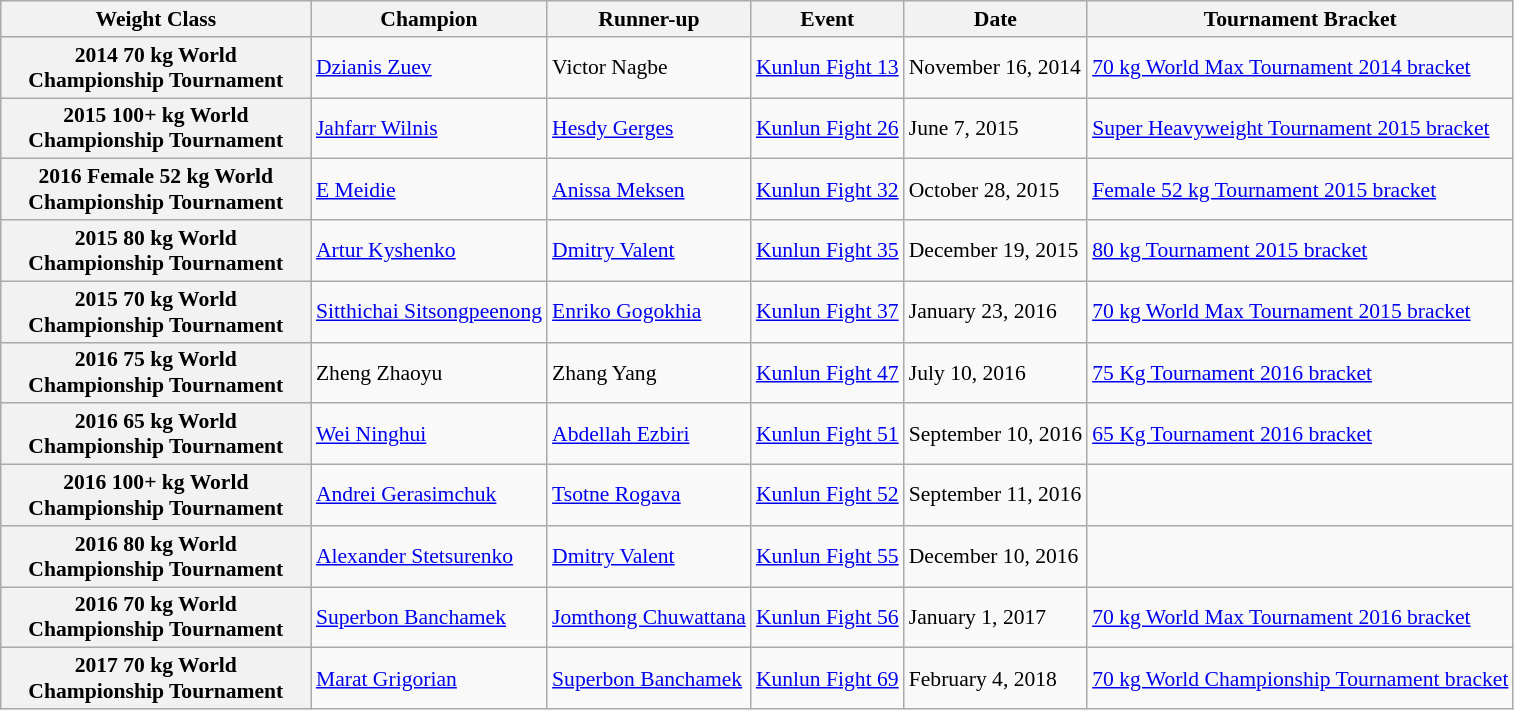<table class="wikitable sortable" style="font-size:90%;">
<tr>
<th style="width:200px;">Weight Class</th>
<th>Champion</th>
<th>Runner-up</th>
<th>Event</th>
<th>Date</th>
<th>Tournament Bracket</th>
</tr>
<tr>
<th>2014 70 kg World Championship Tournament</th>
<td> <a href='#'>Dzianis Zuev</a></td>
<td> Victor Nagbe</td>
<td><a href='#'>Kunlun Fight 13</a></td>
<td>November 16, 2014</td>
<td><a href='#'>70 kg World Max Tournament 2014 bracket</a></td>
</tr>
<tr>
<th>2015 100+ kg World Championship Tournament</th>
<td> <a href='#'>Jahfarr Wilnis</a></td>
<td> <a href='#'>Hesdy Gerges</a></td>
<td><a href='#'>Kunlun Fight 26</a></td>
<td>June 7, 2015</td>
<td><a href='#'>Super Heavyweight Tournament 2015 bracket</a></td>
</tr>
<tr>
<th>2016 Female 52 kg World Championship Tournament</th>
<td> <a href='#'>E Meidie</a></td>
<td> <a href='#'>Anissa Meksen</a></td>
<td><a href='#'>Kunlun Fight 32</a></td>
<td>October 28, 2015</td>
<td><a href='#'>Female 52 kg Tournament 2015 bracket</a></td>
</tr>
<tr>
<th>2015 80 kg World Championship Tournament</th>
<td> <a href='#'>Artur Kyshenko</a></td>
<td> <a href='#'>Dmitry Valent</a></td>
<td><a href='#'>Kunlun Fight 35</a></td>
<td>December 19, 2015</td>
<td><a href='#'>80 kg Tournament 2015 bracket</a></td>
</tr>
<tr>
<th>2015 70 kg World Championship Tournament</th>
<td> <a href='#'>Sitthichai Sitsongpeenong</a></td>
<td> <a href='#'>Enriko Gogokhia</a></td>
<td><a href='#'>Kunlun Fight 37</a></td>
<td>January 23, 2016</td>
<td><a href='#'>70 kg World Max Tournament 2015 bracket</a></td>
</tr>
<tr>
<th>2016 75 kg World Championship Tournament</th>
<td> Zheng Zhaoyu</td>
<td> Zhang Yang</td>
<td><a href='#'>Kunlun Fight 47</a></td>
<td>July 10, 2016</td>
<td><a href='#'>75 Kg Tournament 2016 bracket</a></td>
</tr>
<tr>
<th>2016 65 kg World Championship Tournament</th>
<td> <a href='#'>Wei Ninghui</a></td>
<td> <a href='#'>Abdellah Ezbiri</a></td>
<td><a href='#'>Kunlun Fight 51</a></td>
<td>September 10, 2016</td>
<td><a href='#'>65 Kg Tournament 2016 bracket</a></td>
</tr>
<tr>
<th>2016 100+ kg World Championship Tournament</th>
<td> <a href='#'>Andrei Gerasimchuk</a></td>
<td> <a href='#'>Tsotne Rogava</a></td>
<td><a href='#'>Kunlun Fight 52</a></td>
<td>September 11, 2016</td>
<td></td>
</tr>
<tr>
<th>2016 80 kg World Championship Tournament</th>
<td> <a href='#'>Alexander Stetsurenko</a></td>
<td> <a href='#'>Dmitry Valent</a></td>
<td><a href='#'>Kunlun Fight 55</a></td>
<td>December 10, 2016</td>
<td></td>
</tr>
<tr>
<th>2016 70 kg World Championship Tournament</th>
<td> <a href='#'>Superbon Banchamek</a></td>
<td> <a href='#'>Jomthong Chuwattana</a></td>
<td><a href='#'>Kunlun Fight 56</a></td>
<td>January 1, 2017</td>
<td><a href='#'>70 kg World Max Tournament 2016 bracket</a></td>
</tr>
<tr>
<th>2017 70 kg World Championship Tournament</th>
<td> <a href='#'>Marat Grigorian</a></td>
<td> <a href='#'>Superbon Banchamek</a></td>
<td><a href='#'>Kunlun Fight 69</a></td>
<td>February 4, 2018</td>
<td><a href='#'>70 kg World Championship Tournament bracket</a></td>
</tr>
</table>
